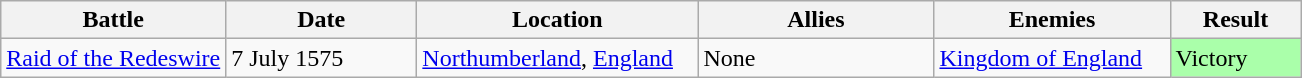<table class="wikitable sortable">
<tr>
<th>Battle</th>
<th width="120">Date</th>
<th width="180">Location</th>
<th width="150">Allies</th>
<th width="150">Enemies</th>
<th width="80">Result</th>
</tr>
<tr>
<td><a href='#'>Raid of the Redeswire</a></td>
<td>7 July 1575</td>
<td><a href='#'>Northumberland</a>, <a href='#'>England</a></td>
<td>None</td>
<td> <a href='#'>Kingdom of England</a></td>
<td style="background:#AFA">Victory</td>
</tr>
</table>
